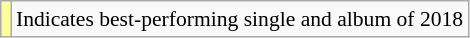<table class="wikitable" style="font-size:90%;">
<tr>
<td style="background-color:#FFFF99"></td>
<td>Indicates best-performing single and album of 2018</td>
</tr>
</table>
